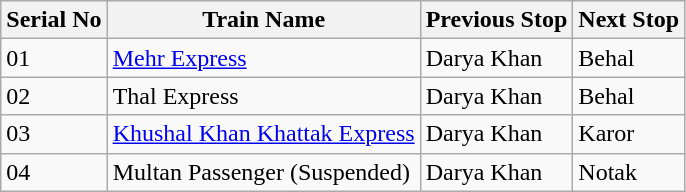<table class="wikitable">
<tr>
<th>Serial No</th>
<th>Train Name</th>
<th>Previous Stop</th>
<th>Next Stop</th>
</tr>
<tr>
<td>01</td>
<td><a href='#'>Mehr Express</a></td>
<td>Darya Khan</td>
<td>Behal</td>
</tr>
<tr>
<td>02</td>
<td>Thal Express</td>
<td>Darya Khan</td>
<td>Behal</td>
</tr>
<tr>
<td>03</td>
<td><a href='#'>Khushal Khan Khattak Express</a></td>
<td>Darya Khan</td>
<td>Karor</td>
</tr>
<tr>
<td>04</td>
<td>Multan Passenger (Suspended)</td>
<td>Darya Khan</td>
<td>Notak</td>
</tr>
</table>
